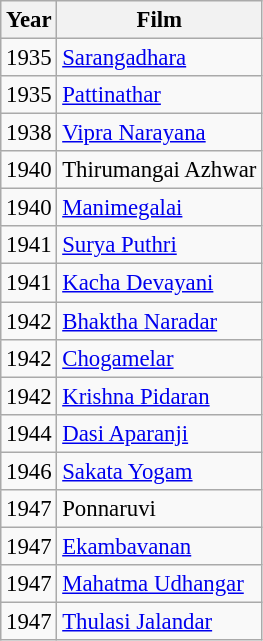<table class="wikitable" style="font-size: 95%;">
<tr>
<th>Year</th>
<th>Film</th>
</tr>
<tr>
<td>1935</td>
<td><a href='#'>Sarangadhara</a></td>
</tr>
<tr>
<td>1935</td>
<td><a href='#'>Pattinathar</a></td>
</tr>
<tr>
<td>1938</td>
<td><a href='#'>Vipra Narayana</a></td>
</tr>
<tr>
<td>1940</td>
<td>Thirumangai Azhwar</td>
</tr>
<tr>
<td>1940</td>
<td><a href='#'>Manimegalai</a></td>
</tr>
<tr>
<td>1941</td>
<td><a href='#'>Surya Puthri</a></td>
</tr>
<tr>
<td>1941</td>
<td><a href='#'>Kacha Devayani</a></td>
</tr>
<tr>
<td>1942</td>
<td><a href='#'>Bhaktha Naradar</a></td>
</tr>
<tr>
<td>1942</td>
<td><a href='#'>Chogamelar</a></td>
</tr>
<tr>
<td>1942</td>
<td><a href='#'>Krishna Pidaran</a></td>
</tr>
<tr>
<td>1944</td>
<td><a href='#'>Dasi Aparanji</a></td>
</tr>
<tr>
<td>1946</td>
<td><a href='#'>Sakata Yogam</a></td>
</tr>
<tr>
<td>1947</td>
<td>Ponnaruvi</td>
</tr>
<tr>
<td>1947</td>
<td><a href='#'>Ekambavanan</a></td>
</tr>
<tr>
<td>1947</td>
<td><a href='#'>Mahatma Udhangar</a></td>
</tr>
<tr>
<td>1947</td>
<td><a href='#'>Thulasi Jalandar</a></td>
</tr>
</table>
